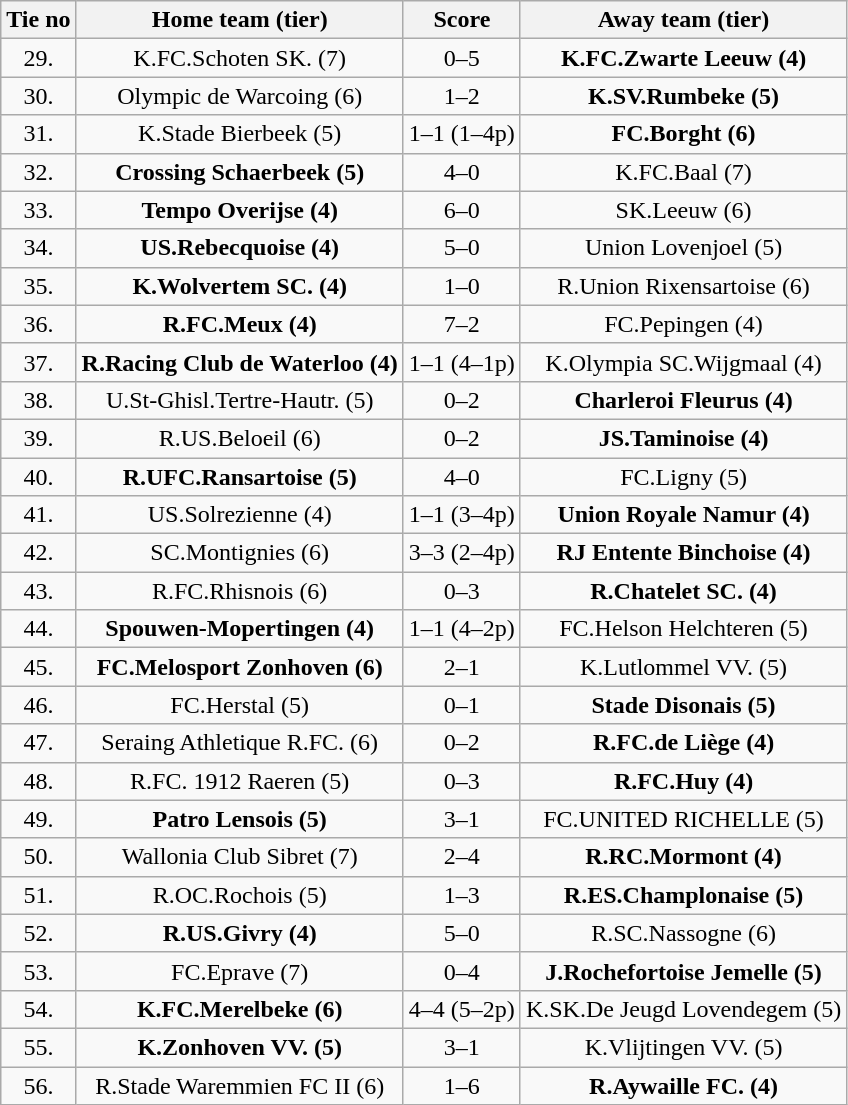<table class="wikitable" style="text-align: center">
<tr>
<th>Tie no</th>
<th>Home team (tier)</th>
<th>Score</th>
<th>Away team (tier)</th>
</tr>
<tr>
<td>29.</td>
<td>K.FC.Schoten SK. (7)</td>
<td>0–5</td>
<td><strong>K.FC.Zwarte Leeuw (4)</strong></td>
</tr>
<tr>
<td>30.</td>
<td>Olympic de Warcoing (6)</td>
<td>1–2</td>
<td><strong>K.SV.Rumbeke (5)</strong></td>
</tr>
<tr>
<td>31.</td>
<td>K.Stade Bierbeek (5)</td>
<td>1–1 (1–4p)</td>
<td><strong>FC.Borght (6)</strong></td>
</tr>
<tr>
<td>32.</td>
<td><strong>Crossing Schaerbeek (5)</strong></td>
<td>4–0</td>
<td>K.FC.Baal (7)</td>
</tr>
<tr>
<td>33.</td>
<td><strong>Tempo Overijse (4)</strong></td>
<td>6–0</td>
<td>SK.Leeuw (6)</td>
</tr>
<tr>
<td>34.</td>
<td><strong>US.Rebecquoise (4)</strong></td>
<td>5–0</td>
<td>Union Lovenjoel (5)</td>
</tr>
<tr>
<td>35.</td>
<td><strong>K.Wolvertem SC. (4)</strong></td>
<td>1–0</td>
<td>R.Union Rixensartoise (6)</td>
</tr>
<tr>
<td>36.</td>
<td><strong>R.FC.Meux (4)</strong></td>
<td>7–2</td>
<td>FC.Pepingen (4)</td>
</tr>
<tr>
<td>37.</td>
<td><strong> R.Racing Club de Waterloo (4)</strong></td>
<td>1–1 (4–1p)</td>
<td>K.Olympia SC.Wijgmaal (4)</td>
</tr>
<tr>
<td>38.</td>
<td>U.St-Ghisl.Tertre-Hautr. (5)</td>
<td>0–2</td>
<td><strong>Charleroi Fleurus (4)</strong></td>
</tr>
<tr>
<td>39.</td>
<td>R.US.Beloeil (6)</td>
<td>0–2</td>
<td><strong>JS.Taminoise (4)</strong></td>
</tr>
<tr>
<td>40.</td>
<td><strong>R.UFC.Ransartoise (5)</strong></td>
<td>4–0</td>
<td>FC.Ligny (5)</td>
</tr>
<tr>
<td>41.</td>
<td>US.Solrezienne (4)</td>
<td>1–1 (3–4p)</td>
<td><strong>Union Royale Namur (4)</strong></td>
</tr>
<tr>
<td>42.</td>
<td>SC.Montignies (6)</td>
<td>3–3 (2–4p)</td>
<td><strong>RJ Entente Binchoise (4)</strong></td>
</tr>
<tr>
<td>43.</td>
<td>R.FC.Rhisnois (6)</td>
<td>0–3</td>
<td><strong>R.Chatelet SC. (4)</strong></td>
</tr>
<tr>
<td>44.</td>
<td><strong>Spouwen-Mopertingen (4)</strong></td>
<td>1–1 (4–2p)</td>
<td>FC.Helson Helchteren (5)</td>
</tr>
<tr>
<td>45.</td>
<td><strong>FC.Melosport Zonhoven (6)</strong></td>
<td>2–1</td>
<td>K.Lutlommel VV. (5)</td>
</tr>
<tr>
<td>46.</td>
<td>FC.Herstal (5)</td>
<td>0–1</td>
<td><strong>Stade Disonais (5)</strong></td>
</tr>
<tr>
<td>47.</td>
<td>Seraing Athletique R.FC. (6)</td>
<td>0–2</td>
<td><strong>R.FC.de Liège (4)</strong></td>
</tr>
<tr>
<td>48.</td>
<td>R.FC. 1912 Raeren (5)</td>
<td>0–3</td>
<td><strong>R.FC.Huy (4)</strong></td>
</tr>
<tr>
<td>49.</td>
<td><strong>Patro Lensois (5)</strong></td>
<td>3–1</td>
<td>FC.UNITED RICHELLE (5)</td>
</tr>
<tr>
<td>50.</td>
<td>Wallonia Club Sibret (7)</td>
<td>2–4</td>
<td><strong>R.RC.Mormont (4)</strong></td>
</tr>
<tr>
<td>51.</td>
<td>R.OC.Rochois (5)</td>
<td>1–3</td>
<td><strong>R.ES.Champlonaise (5)</strong></td>
</tr>
<tr>
<td>52.</td>
<td><strong>R.US.Givry (4)</strong></td>
<td>5–0</td>
<td>R.SC.Nassogne (6)</td>
</tr>
<tr>
<td>53.</td>
<td>FC.Eprave (7)</td>
<td>0–4</td>
<td><strong>J.Rochefortoise Jemelle (5)</strong></td>
</tr>
<tr>
<td>54.</td>
<td><strong>K.FC.Merelbeke (6)</strong></td>
<td>4–4 (5–2p)</td>
<td>K.SK.De Jeugd Lovendegem (5)</td>
</tr>
<tr>
<td>55.</td>
<td><strong>K.Zonhoven VV. (5)</strong></td>
<td>3–1</td>
<td>K.Vlijtingen VV. (5)</td>
</tr>
<tr>
<td>56.</td>
<td>R.Stade Waremmien FC II (6)</td>
<td>1–6</td>
<td><strong>R.Aywaille FC. (4)</strong></td>
</tr>
</table>
